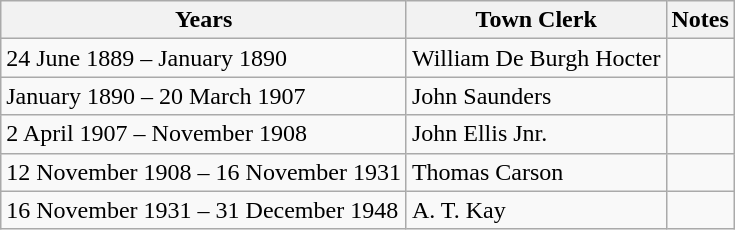<table class="wikitable">
<tr>
<th>Years</th>
<th>Town Clerk</th>
<th>Notes</th>
</tr>
<tr>
<td>24 June 1889 – January 1890</td>
<td>William De Burgh Hocter</td>
<td></td>
</tr>
<tr>
<td>January 1890 – 20 March 1907</td>
<td>John Saunders</td>
<td></td>
</tr>
<tr>
<td>2 April 1907 – November 1908</td>
<td>John Ellis Jnr.</td>
<td></td>
</tr>
<tr>
<td>12 November 1908 – 16 November 1931</td>
<td>Thomas Carson</td>
<td></td>
</tr>
<tr>
<td>16 November 1931 – 31 December 1948</td>
<td>A. T. Kay</td>
<td></td>
</tr>
</table>
